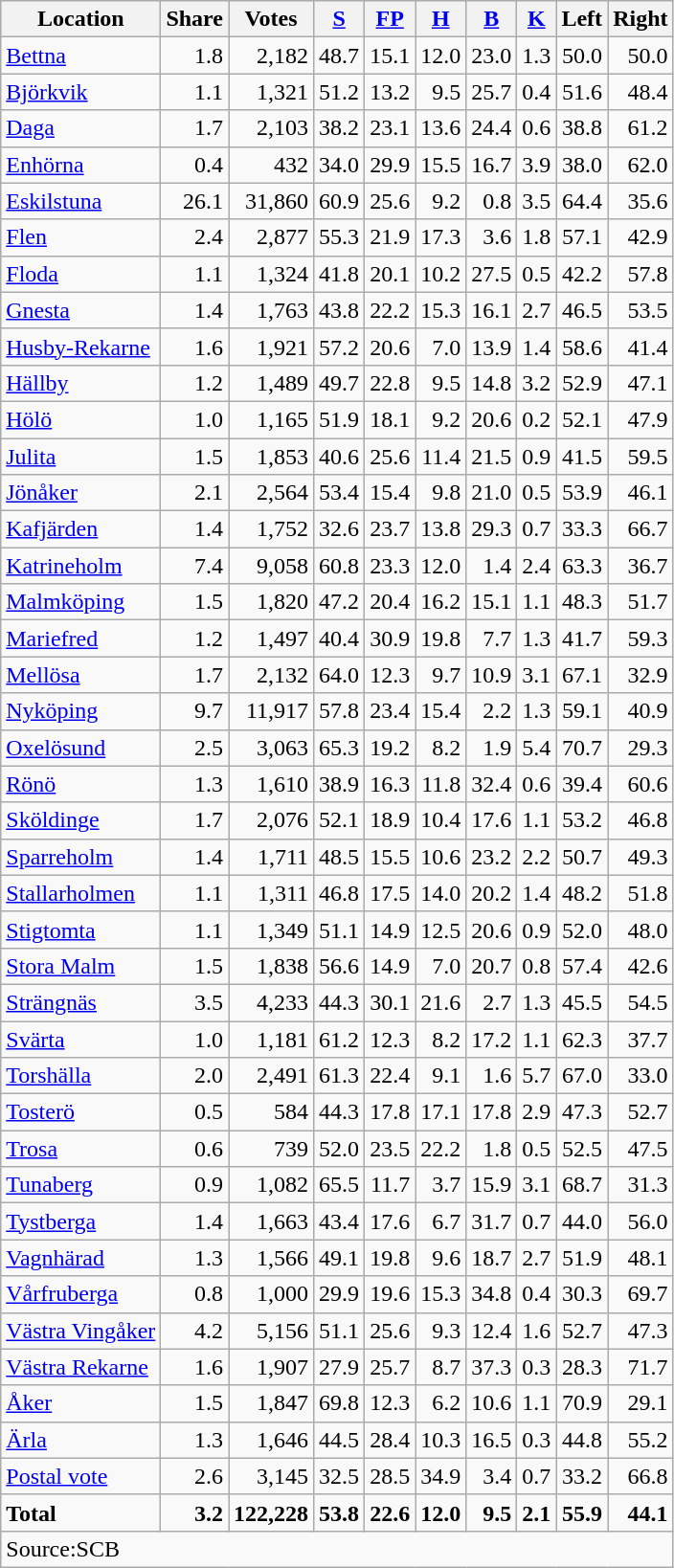<table class="wikitable sortable" style=text-align:right>
<tr>
<th>Location</th>
<th>Share</th>
<th>Votes</th>
<th><a href='#'>S</a></th>
<th><a href='#'>FP</a></th>
<th><a href='#'>H</a></th>
<th><a href='#'>B</a></th>
<th><a href='#'>K</a></th>
<th>Left</th>
<th>Right</th>
</tr>
<tr>
<td align=left><a href='#'>Bettna</a></td>
<td>1.8</td>
<td>2,182</td>
<td>48.7</td>
<td>15.1</td>
<td>12.0</td>
<td>23.0</td>
<td>1.3</td>
<td>50.0</td>
<td>50.0</td>
</tr>
<tr>
<td align=left><a href='#'>Björkvik</a></td>
<td>1.1</td>
<td>1,321</td>
<td>51.2</td>
<td>13.2</td>
<td>9.5</td>
<td>25.7</td>
<td>0.4</td>
<td>51.6</td>
<td>48.4</td>
</tr>
<tr>
<td align=left><a href='#'>Daga</a></td>
<td>1.7</td>
<td>2,103</td>
<td>38.2</td>
<td>23.1</td>
<td>13.6</td>
<td>24.4</td>
<td>0.6</td>
<td>38.8</td>
<td>61.2</td>
</tr>
<tr>
<td align=left><a href='#'>Enhörna</a></td>
<td>0.4</td>
<td>432</td>
<td>34.0</td>
<td>29.9</td>
<td>15.5</td>
<td>16.7</td>
<td>3.9</td>
<td>38.0</td>
<td>62.0</td>
</tr>
<tr>
<td align=left><a href='#'>Eskilstuna</a></td>
<td>26.1</td>
<td>31,860</td>
<td>60.9</td>
<td>25.6</td>
<td>9.2</td>
<td>0.8</td>
<td>3.5</td>
<td>64.4</td>
<td>35.6</td>
</tr>
<tr>
<td align=left><a href='#'>Flen</a></td>
<td>2.4</td>
<td>2,877</td>
<td>55.3</td>
<td>21.9</td>
<td>17.3</td>
<td>3.6</td>
<td>1.8</td>
<td>57.1</td>
<td>42.9</td>
</tr>
<tr>
<td align=left><a href='#'>Floda</a></td>
<td>1.1</td>
<td>1,324</td>
<td>41.8</td>
<td>20.1</td>
<td>10.2</td>
<td>27.5</td>
<td>0.5</td>
<td>42.2</td>
<td>57.8</td>
</tr>
<tr>
<td align=left><a href='#'>Gnesta</a></td>
<td>1.4</td>
<td>1,763</td>
<td>43.8</td>
<td>22.2</td>
<td>15.3</td>
<td>16.1</td>
<td>2.7</td>
<td>46.5</td>
<td>53.5</td>
</tr>
<tr>
<td align=left><a href='#'>Husby-Rekarne</a></td>
<td>1.6</td>
<td>1,921</td>
<td>57.2</td>
<td>20.6</td>
<td>7.0</td>
<td>13.9</td>
<td>1.4</td>
<td>58.6</td>
<td>41.4</td>
</tr>
<tr>
<td align=left><a href='#'>Hällby</a></td>
<td>1.2</td>
<td>1,489</td>
<td>49.7</td>
<td>22.8</td>
<td>9.5</td>
<td>14.8</td>
<td>3.2</td>
<td>52.9</td>
<td>47.1</td>
</tr>
<tr>
<td align=left><a href='#'>Hölö</a></td>
<td>1.0</td>
<td>1,165</td>
<td>51.9</td>
<td>18.1</td>
<td>9.2</td>
<td>20.6</td>
<td>0.2</td>
<td>52.1</td>
<td>47.9</td>
</tr>
<tr>
<td align=left><a href='#'>Julita</a></td>
<td>1.5</td>
<td>1,853</td>
<td>40.6</td>
<td>25.6</td>
<td>11.4</td>
<td>21.5</td>
<td>0.9</td>
<td>41.5</td>
<td>59.5</td>
</tr>
<tr>
<td align=left><a href='#'>Jönåker</a></td>
<td>2.1</td>
<td>2,564</td>
<td>53.4</td>
<td>15.4</td>
<td>9.8</td>
<td>21.0</td>
<td>0.5</td>
<td>53.9</td>
<td>46.1</td>
</tr>
<tr>
<td align=left><a href='#'>Kafjärden</a></td>
<td>1.4</td>
<td>1,752</td>
<td>32.6</td>
<td>23.7</td>
<td>13.8</td>
<td>29.3</td>
<td>0.7</td>
<td>33.3</td>
<td>66.7</td>
</tr>
<tr>
<td align=left><a href='#'>Katrineholm</a></td>
<td>7.4</td>
<td>9,058</td>
<td>60.8</td>
<td>23.3</td>
<td>12.0</td>
<td>1.4</td>
<td>2.4</td>
<td>63.3</td>
<td>36.7</td>
</tr>
<tr>
<td align=left><a href='#'>Malmköping</a></td>
<td>1.5</td>
<td>1,820</td>
<td>47.2</td>
<td>20.4</td>
<td>16.2</td>
<td>15.1</td>
<td>1.1</td>
<td>48.3</td>
<td>51.7</td>
</tr>
<tr>
<td align=left><a href='#'>Mariefred</a></td>
<td>1.2</td>
<td>1,497</td>
<td>40.4</td>
<td>30.9</td>
<td>19.8</td>
<td>7.7</td>
<td>1.3</td>
<td>41.7</td>
<td>59.3</td>
</tr>
<tr>
<td align=left><a href='#'>Mellösa</a></td>
<td>1.7</td>
<td>2,132</td>
<td>64.0</td>
<td>12.3</td>
<td>9.7</td>
<td>10.9</td>
<td>3.1</td>
<td>67.1</td>
<td>32.9</td>
</tr>
<tr>
<td align=left><a href='#'>Nyköping</a></td>
<td>9.7</td>
<td>11,917</td>
<td>57.8</td>
<td>23.4</td>
<td>15.4</td>
<td>2.2</td>
<td>1.3</td>
<td>59.1</td>
<td>40.9</td>
</tr>
<tr>
<td align=left><a href='#'>Oxelösund</a></td>
<td>2.5</td>
<td>3,063</td>
<td>65.3</td>
<td>19.2</td>
<td>8.2</td>
<td>1.9</td>
<td>5.4</td>
<td>70.7</td>
<td>29.3</td>
</tr>
<tr>
<td align=left><a href='#'>Rönö</a></td>
<td>1.3</td>
<td>1,610</td>
<td>38.9</td>
<td>16.3</td>
<td>11.8</td>
<td>32.4</td>
<td>0.6</td>
<td>39.4</td>
<td>60.6</td>
</tr>
<tr>
<td align=left><a href='#'>Sköldinge</a></td>
<td>1.7</td>
<td>2,076</td>
<td>52.1</td>
<td>18.9</td>
<td>10.4</td>
<td>17.6</td>
<td>1.1</td>
<td>53.2</td>
<td>46.8</td>
</tr>
<tr>
<td align=left><a href='#'>Sparreholm</a></td>
<td>1.4</td>
<td>1,711</td>
<td>48.5</td>
<td>15.5</td>
<td>10.6</td>
<td>23.2</td>
<td>2.2</td>
<td>50.7</td>
<td>49.3</td>
</tr>
<tr>
<td align=left><a href='#'>Stallarholmen</a></td>
<td>1.1</td>
<td>1,311</td>
<td>46.8</td>
<td>17.5</td>
<td>14.0</td>
<td>20.2</td>
<td>1.4</td>
<td>48.2</td>
<td>51.8</td>
</tr>
<tr>
<td align=left><a href='#'>Stigtomta</a></td>
<td>1.1</td>
<td>1,349</td>
<td>51.1</td>
<td>14.9</td>
<td>12.5</td>
<td>20.6</td>
<td>0.9</td>
<td>52.0</td>
<td>48.0</td>
</tr>
<tr>
<td align=left><a href='#'>Stora Malm</a></td>
<td>1.5</td>
<td>1,838</td>
<td>56.6</td>
<td>14.9</td>
<td>7.0</td>
<td>20.7</td>
<td>0.8</td>
<td>57.4</td>
<td>42.6</td>
</tr>
<tr>
<td align=left><a href='#'>Strängnäs</a></td>
<td>3.5</td>
<td>4,233</td>
<td>44.3</td>
<td>30.1</td>
<td>21.6</td>
<td>2.7</td>
<td>1.3</td>
<td>45.5</td>
<td>54.5</td>
</tr>
<tr>
<td align=left><a href='#'>Svärta</a></td>
<td>1.0</td>
<td>1,181</td>
<td>61.2</td>
<td>12.3</td>
<td>8.2</td>
<td>17.2</td>
<td>1.1</td>
<td>62.3</td>
<td>37.7</td>
</tr>
<tr>
<td align=left><a href='#'>Torshälla</a></td>
<td>2.0</td>
<td>2,491</td>
<td>61.3</td>
<td>22.4</td>
<td>9.1</td>
<td>1.6</td>
<td>5.7</td>
<td>67.0</td>
<td>33.0</td>
</tr>
<tr>
<td align=left><a href='#'>Tosterö</a></td>
<td>0.5</td>
<td>584</td>
<td>44.3</td>
<td>17.8</td>
<td>17.1</td>
<td>17.8</td>
<td>2.9</td>
<td>47.3</td>
<td>52.7</td>
</tr>
<tr>
<td align=left><a href='#'>Trosa</a></td>
<td>0.6</td>
<td>739</td>
<td>52.0</td>
<td>23.5</td>
<td>22.2</td>
<td>1.8</td>
<td>0.5</td>
<td>52.5</td>
<td>47.5</td>
</tr>
<tr>
<td align=left><a href='#'>Tunaberg</a></td>
<td>0.9</td>
<td>1,082</td>
<td>65.5</td>
<td>11.7</td>
<td>3.7</td>
<td>15.9</td>
<td>3.1</td>
<td>68.7</td>
<td>31.3</td>
</tr>
<tr>
<td align=left><a href='#'>Tystberga</a></td>
<td>1.4</td>
<td>1,663</td>
<td>43.4</td>
<td>17.6</td>
<td>6.7</td>
<td>31.7</td>
<td>0.7</td>
<td>44.0</td>
<td>56.0</td>
</tr>
<tr>
<td align=left><a href='#'>Vagnhärad</a></td>
<td>1.3</td>
<td>1,566</td>
<td>49.1</td>
<td>19.8</td>
<td>9.6</td>
<td>18.7</td>
<td>2.7</td>
<td>51.9</td>
<td>48.1</td>
</tr>
<tr>
<td align=left><a href='#'>Vårfruberga</a></td>
<td>0.8</td>
<td>1,000</td>
<td>29.9</td>
<td>19.6</td>
<td>15.3</td>
<td>34.8</td>
<td>0.4</td>
<td>30.3</td>
<td>69.7</td>
</tr>
<tr>
<td align=left><a href='#'>Västra Vingåker</a></td>
<td>4.2</td>
<td>5,156</td>
<td>51.1</td>
<td>25.6</td>
<td>9.3</td>
<td>12.4</td>
<td>1.6</td>
<td>52.7</td>
<td>47.3</td>
</tr>
<tr>
<td align=left><a href='#'>Västra Rekarne</a></td>
<td>1.6</td>
<td>1,907</td>
<td>27.9</td>
<td>25.7</td>
<td>8.7</td>
<td>37.3</td>
<td>0.3</td>
<td>28.3</td>
<td>71.7</td>
</tr>
<tr>
<td align=left><a href='#'>Åker</a></td>
<td>1.5</td>
<td>1,847</td>
<td>69.8</td>
<td>12.3</td>
<td>6.2</td>
<td>10.6</td>
<td>1.1</td>
<td>70.9</td>
<td>29.1</td>
</tr>
<tr>
<td align=left><a href='#'>Ärla</a></td>
<td>1.3</td>
<td>1,646</td>
<td>44.5</td>
<td>28.4</td>
<td>10.3</td>
<td>16.5</td>
<td>0.3</td>
<td>44.8</td>
<td>55.2</td>
</tr>
<tr>
<td align=left><a href='#'>Postal vote</a></td>
<td>2.6</td>
<td>3,145</td>
<td>32.5</td>
<td>28.5</td>
<td>34.9</td>
<td>3.4</td>
<td>0.7</td>
<td>33.2</td>
<td>66.8</td>
</tr>
<tr>
<td align=left><strong>Total</strong></td>
<td><strong>3.2</strong></td>
<td><strong>122,228</strong></td>
<td><strong>53.8</strong></td>
<td><strong>22.6</strong></td>
<td><strong>12.0</strong></td>
<td><strong>9.5</strong></td>
<td><strong>2.1</strong></td>
<td><strong>55.9</strong></td>
<td><strong>44.1</strong></td>
</tr>
<tr>
<td align=left colspan=10>Source:SCB </td>
</tr>
</table>
